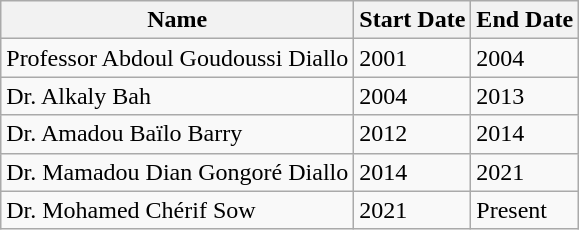<table class="wikitable">
<tr>
<th>Name</th>
<th>Start Date</th>
<th>End Date</th>
</tr>
<tr>
<td>Professor Abdoul Goudoussi Diallo</td>
<td>2001</td>
<td>2004</td>
</tr>
<tr>
<td>Dr. Alkaly Bah</td>
<td>2004</td>
<td>2013</td>
</tr>
<tr>
<td>Dr. Amadou Baïlo Barry</td>
<td>2012</td>
<td>2014</td>
</tr>
<tr>
<td>Dr. Mamadou Dian Gongoré Diallo</td>
<td>2014</td>
<td>2021</td>
</tr>
<tr>
<td>Dr. Mohamed Chérif Sow</td>
<td>2021</td>
<td>Present</td>
</tr>
</table>
